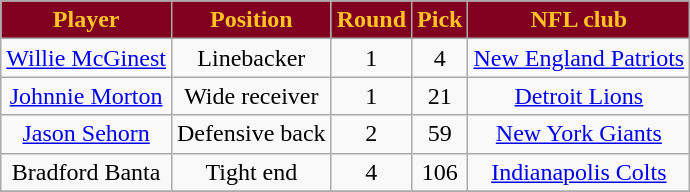<table class="wikitable">
<tr align="center"  style="background:#800020;color:#ffc322;">
<td><strong>Player</strong></td>
<td><strong>Position</strong></td>
<td><strong>Round</strong></td>
<td><strong>Pick</strong></td>
<td><strong>NFL club</strong></td>
</tr>
<tr align="center" bgcolor="">
<td><a href='#'>Willie McGinest</a></td>
<td>Linebacker</td>
<td>1</td>
<td>4</td>
<td><a href='#'>New England Patriots</a></td>
</tr>
<tr align="center" bgcolor="">
<td><a href='#'>Johnnie Morton</a></td>
<td>Wide receiver</td>
<td>1</td>
<td>21</td>
<td><a href='#'>Detroit Lions</a></td>
</tr>
<tr align="center" bgcolor="">
<td><a href='#'>Jason Sehorn</a></td>
<td>Defensive back</td>
<td>2</td>
<td>59</td>
<td><a href='#'>New York Giants</a></td>
</tr>
<tr align="center" bgcolor="">
<td>Bradford Banta</td>
<td>Tight end</td>
<td>4</td>
<td>106</td>
<td><a href='#'>Indianapolis Colts</a></td>
</tr>
<tr align="center" bgcolor="">
</tr>
</table>
